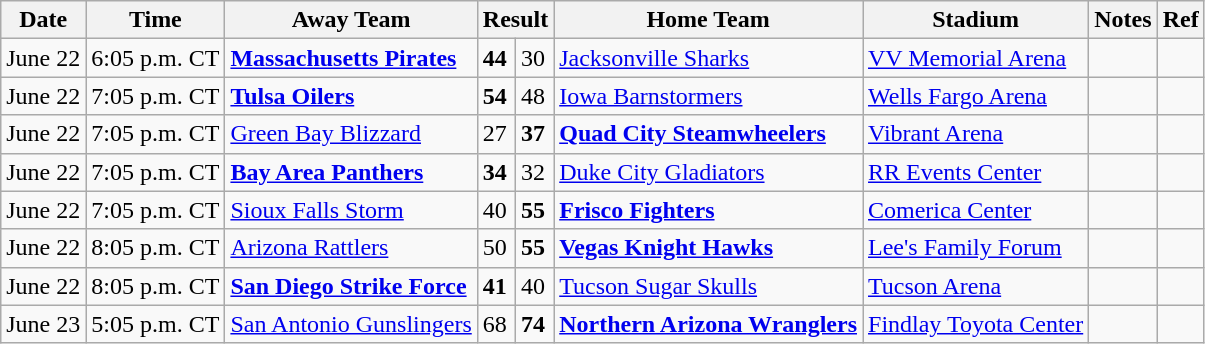<table class="wikitable">
<tr>
<th>Date</th>
<th>Time</th>
<th>Away Team</th>
<th colspan="2">Result</th>
<th>Home Team</th>
<th>Stadium</th>
<th>Notes</th>
<th>Ref</th>
</tr>
<tr>
<td>June 22</td>
<td>6:05 p.m. CT</td>
<td><strong><a href='#'>Massachusetts Pirates</a></strong></td>
<td><strong>44</strong></td>
<td>30</td>
<td><a href='#'>Jacksonville Sharks</a></td>
<td><a href='#'>VV Memorial Arena</a></td>
<td></td>
<td></td>
</tr>
<tr>
<td>June 22</td>
<td>7:05 p.m. CT</td>
<td><strong><a href='#'>Tulsa Oilers</a></strong></td>
<td><strong>54</strong></td>
<td>48</td>
<td><a href='#'>Iowa Barnstormers</a></td>
<td><a href='#'>Wells Fargo Arena</a></td>
<td></td>
<td></td>
</tr>
<tr>
<td>June 22</td>
<td>7:05 p.m. CT</td>
<td><a href='#'>Green Bay Blizzard</a></td>
<td>27</td>
<td><strong>37</strong></td>
<td><strong><a href='#'>Quad City Steamwheelers</a></strong></td>
<td><a href='#'>Vibrant Arena</a></td>
<td></td>
<td></td>
</tr>
<tr>
<td>June 22</td>
<td>7:05 p.m. CT</td>
<td><strong><a href='#'>Bay Area Panthers</a></strong></td>
<td><strong>34</strong></td>
<td>32</td>
<td><a href='#'>Duke City Gladiators</a></td>
<td><a href='#'>RR Events Center</a></td>
<td></td>
<td></td>
</tr>
<tr>
<td>June 22</td>
<td>7:05 p.m. CT</td>
<td><a href='#'>Sioux Falls Storm</a></td>
<td>40</td>
<td><strong>55</strong></td>
<td><strong><a href='#'>Frisco Fighters</a></strong></td>
<td><a href='#'>Comerica Center</a></td>
<td></td>
<td></td>
</tr>
<tr>
<td>June 22</td>
<td>8:05 p.m. CT</td>
<td><a href='#'>Arizona Rattlers</a></td>
<td>50</td>
<td><strong>55</strong></td>
<td><strong><a href='#'>Vegas Knight Hawks</a></strong></td>
<td><a href='#'>Lee's Family Forum</a></td>
<td></td>
<td></td>
</tr>
<tr>
<td>June 22</td>
<td>8:05 p.m. CT</td>
<td><strong><a href='#'>San Diego Strike Force</a></strong></td>
<td><strong>41</strong></td>
<td>40</td>
<td><a href='#'>Tucson Sugar Skulls</a></td>
<td><a href='#'>Tucson Arena</a></td>
<td></td>
<td></td>
</tr>
<tr>
<td>June 23</td>
<td>5:05 p.m. CT</td>
<td><a href='#'>San Antonio Gunslingers</a></td>
<td>68</td>
<td><strong>74</strong></td>
<td><strong><a href='#'>Northern Arizona Wranglers</a></strong></td>
<td><a href='#'>Findlay Toyota Center</a></td>
<td></td>
<td></td>
</tr>
</table>
